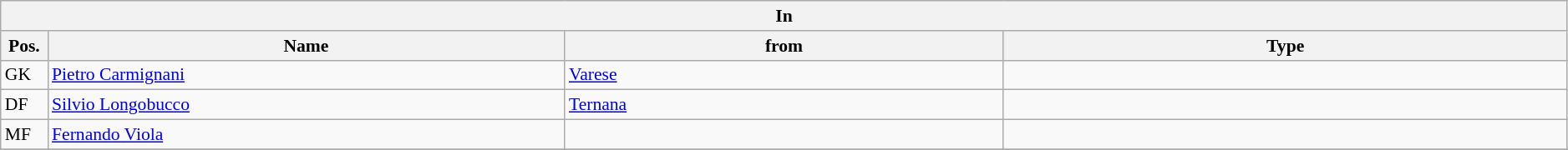<table class="wikitable" style="font-size:90%;width:99%;">
<tr>
<th colspan="4">In</th>
</tr>
<tr>
<th width=3%>Pos.</th>
<th width=33%>Name</th>
<th width=28%>from</th>
<th width=36%>Type</th>
</tr>
<tr>
<td>GK</td>
<td><a href='#'>Pietro Carmignani</a></td>
<td><a href='#'>Varese</a></td>
<td></td>
</tr>
<tr>
<td>DF</td>
<td><a href='#'>Silvio Longobucco</a></td>
<td><a href='#'>Ternana</a></td>
<td></td>
</tr>
<tr>
<td>MF</td>
<td><a href='#'>Fernando Viola</a></td>
<td></td>
<td></td>
</tr>
<tr>
</tr>
</table>
